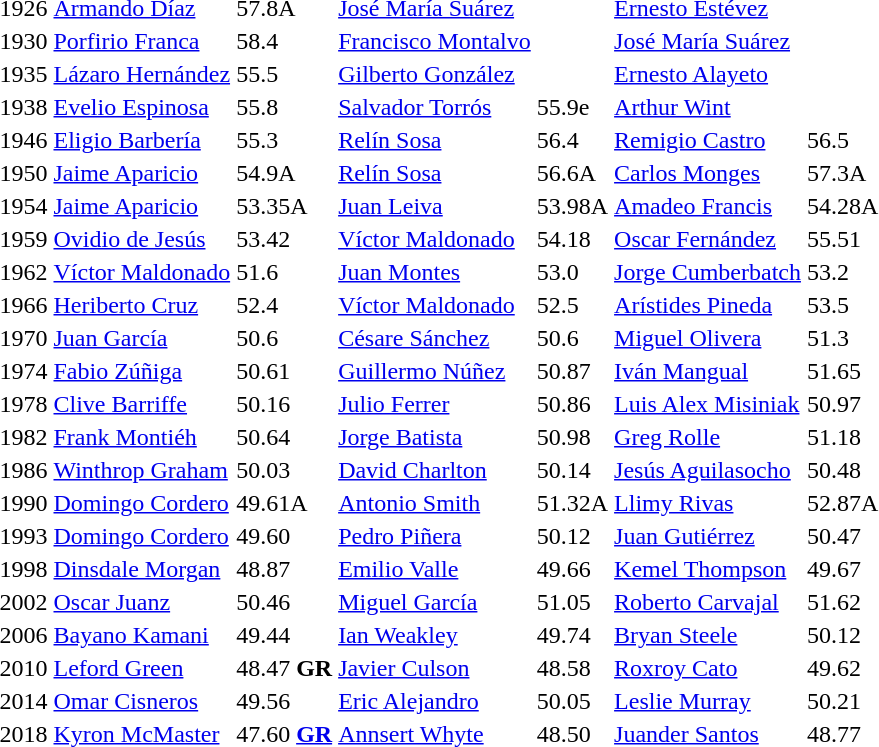<table>
<tr>
<td>1926</td>
<td><a href='#'>Armando Díaz</a><br> </td>
<td>57.8A</td>
<td><a href='#'>José María Suárez</a><br> </td>
<td></td>
<td><a href='#'>Ernesto Estévez</a><br> </td>
<td></td>
</tr>
<tr>
<td>1930</td>
<td><a href='#'>Porfirio Franca</a><br> </td>
<td>58.4</td>
<td><a href='#'>Francisco Montalvo</a><br> </td>
<td></td>
<td><a href='#'>José María Suárez</a><br> </td>
<td></td>
</tr>
<tr>
<td>1935</td>
<td><a href='#'>Lázaro Hernández</a><br> </td>
<td>55.5</td>
<td><a href='#'>Gilberto González</a><br> </td>
<td></td>
<td><a href='#'>Ernesto Alayeto</a><br> </td>
<td></td>
</tr>
<tr>
<td>1938</td>
<td><a href='#'>Evelio Espinosa</a><br> </td>
<td>55.8</td>
<td><a href='#'>Salvador Torrós</a><br> </td>
<td>55.9e</td>
<td><a href='#'>Arthur Wint</a><br> </td>
<td></td>
</tr>
<tr>
<td>1946</td>
<td><a href='#'>Eligio Barbería</a><br> </td>
<td>55.3</td>
<td><a href='#'>Relín Sosa</a><br> </td>
<td>56.4</td>
<td><a href='#'>Remigio Castro</a><br> </td>
<td>56.5</td>
</tr>
<tr>
<td>1950</td>
<td><a href='#'>Jaime Aparicio</a><br> </td>
<td>54.9A</td>
<td><a href='#'>Relín Sosa</a><br> </td>
<td>56.6A</td>
<td><a href='#'>Carlos Monges</a><br> </td>
<td>57.3A</td>
</tr>
<tr>
<td>1954</td>
<td><a href='#'>Jaime Aparicio</a><br> </td>
<td>53.35A</td>
<td><a href='#'>Juan Leiva</a><br> </td>
<td>53.98A</td>
<td><a href='#'>Amadeo Francis</a><br> </td>
<td>54.28A</td>
</tr>
<tr>
<td>1959</td>
<td><a href='#'>Ovidio de Jesús</a><br> </td>
<td>53.42</td>
<td><a href='#'>Víctor Maldonado</a><br> </td>
<td>54.18</td>
<td><a href='#'>Oscar Fernández</a><br> </td>
<td>55.51</td>
</tr>
<tr>
<td>1962</td>
<td><a href='#'>Víctor Maldonado</a><br> </td>
<td>51.6</td>
<td><a href='#'>Juan Montes</a><br> </td>
<td>53.0</td>
<td><a href='#'>Jorge Cumberbatch</a><br> </td>
<td>53.2</td>
</tr>
<tr>
<td>1966</td>
<td><a href='#'>Heriberto Cruz</a><br> </td>
<td>52.4</td>
<td><a href='#'>Víctor Maldonado</a><br> </td>
<td>52.5</td>
<td><a href='#'>Arístides Pineda</a><br> </td>
<td>53.5</td>
</tr>
<tr>
<td>1970</td>
<td><a href='#'>Juan García</a><br> </td>
<td>50.6</td>
<td><a href='#'>Césare Sánchez</a><br> </td>
<td>50.6</td>
<td><a href='#'>Miguel Olivera</a><br> </td>
<td>51.3</td>
</tr>
<tr>
<td>1974</td>
<td><a href='#'>Fabio Zúñiga</a><br> </td>
<td>50.61</td>
<td><a href='#'>Guillermo Núñez</a><br> </td>
<td>50.87</td>
<td><a href='#'>Iván Mangual</a><br> </td>
<td>51.65</td>
</tr>
<tr>
<td>1978</td>
<td><a href='#'>Clive Barriffe</a><br> </td>
<td>50.16</td>
<td><a href='#'>Julio Ferrer</a><br> </td>
<td>50.86</td>
<td><a href='#'>Luis Alex Misiniak</a><br> </td>
<td>50.97</td>
</tr>
<tr>
<td>1982</td>
<td><a href='#'>Frank Montiéh</a><br> </td>
<td>50.64</td>
<td><a href='#'>Jorge Batista</a><br> </td>
<td>50.98</td>
<td><a href='#'>Greg Rolle</a><br> </td>
<td>51.18</td>
</tr>
<tr>
<td>1986</td>
<td><a href='#'>Winthrop Graham</a><br> </td>
<td>50.03</td>
<td><a href='#'>David Charlton</a><br> </td>
<td>50.14</td>
<td><a href='#'>Jesús Aguilasocho</a><br> </td>
<td>50.48</td>
</tr>
<tr>
<td>1990</td>
<td><a href='#'>Domingo Cordero</a><br> </td>
<td>49.61A</td>
<td><a href='#'>Antonio Smith</a><br> </td>
<td>51.32A</td>
<td><a href='#'>Llimy Rivas</a><br> </td>
<td>52.87A</td>
</tr>
<tr>
<td>1993</td>
<td><a href='#'>Domingo Cordero</a><br> </td>
<td>49.60</td>
<td><a href='#'>Pedro Piñera</a><br> </td>
<td>50.12</td>
<td><a href='#'>Juan Gutiérrez</a><br> </td>
<td>50.47</td>
</tr>
<tr>
<td>1998</td>
<td><a href='#'>Dinsdale Morgan</a><br> </td>
<td>48.87</td>
<td><a href='#'>Emilio Valle</a><br> </td>
<td>49.66</td>
<td><a href='#'>Kemel Thompson</a><br> </td>
<td>49.67</td>
</tr>
<tr>
<td>2002</td>
<td><a href='#'>Oscar Juanz</a><br> </td>
<td>50.46</td>
<td><a href='#'>Miguel García</a><br> </td>
<td>51.05</td>
<td><a href='#'>Roberto Carvajal</a><br> </td>
<td>51.62</td>
</tr>
<tr>
<td>2006</td>
<td><a href='#'>Bayano Kamani</a><br></td>
<td>49.44</td>
<td><a href='#'>Ian Weakley</a><br></td>
<td>49.74</td>
<td><a href='#'>Bryan Steele</a><br></td>
<td>50.12</td>
</tr>
<tr>
<td>2010</td>
<td><a href='#'>Leford Green</a><br></td>
<td>48.47 <strong>GR</strong></td>
<td><a href='#'>Javier Culson</a><br></td>
<td>48.58</td>
<td><a href='#'>Roxroy Cato</a><br></td>
<td>49.62</td>
</tr>
<tr>
<td>2014</td>
<td><a href='#'>Omar Cisneros</a><br></td>
<td>49.56</td>
<td><a href='#'>Eric Alejandro</a><br></td>
<td>50.05</td>
<td><a href='#'>Leslie Murray</a><br></td>
<td>50.21</td>
</tr>
<tr>
<td>2018</td>
<td><a href='#'>Kyron McMaster</a><br></td>
<td>47.60 <strong><a href='#'>GR</a></strong></td>
<td><a href='#'>Annsert Whyte</a><br></td>
<td>48.50 </td>
<td><a href='#'>Juander Santos</a><br></td>
<td>48.77 </td>
</tr>
</table>
